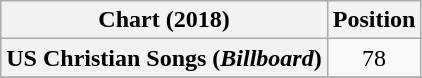<table class="wikitable plainrowheaders" style="text-align:center">
<tr>
<th scope="col">Chart (2018)</th>
<th scope="col">Position</th>
</tr>
<tr>
<th scope="row">US Christian Songs (<em>Billboard</em>)</th>
<td>78</td>
</tr>
<tr>
</tr>
</table>
